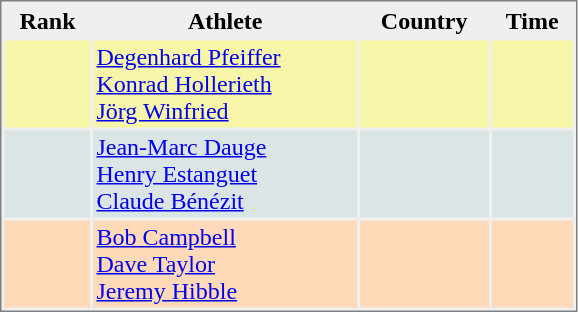<table style="border-style:solid;border-width:1px;border-color:#808080;background-color:#EFEFEF" cellspacing="2" cellpadding="2" width="385px">
<tr bgcolor="#EFEFEF">
<th>Rank</th>
<th>Athlete</th>
<th>Country</th>
<th>Time</th>
</tr>
<tr bgcolor="#F7F6A8">
<td align=center></td>
<td><a href='#'>Degenhard Pfeiffer</a><br><a href='#'>Konrad Hollerieth</a><br><a href='#'>Jörg Winfried</a></td>
<td></td>
<td align="right"></td>
</tr>
<tr bgcolor="#DCE5E5">
<td align=center></td>
<td><a href='#'>Jean-Marc Dauge</a><br><a href='#'>Henry Estanguet</a><br><a href='#'>Claude Bénézit</a></td>
<td></td>
<td align="right"></td>
</tr>
<tr bgcolor="#FFDAB9">
<td align=center></td>
<td><a href='#'>Bob Campbell</a><br><a href='#'>Dave Taylor</a><br><a href='#'>Jeremy Hibble</a></td>
<td></td>
<td align="right"></td>
</tr>
</table>
